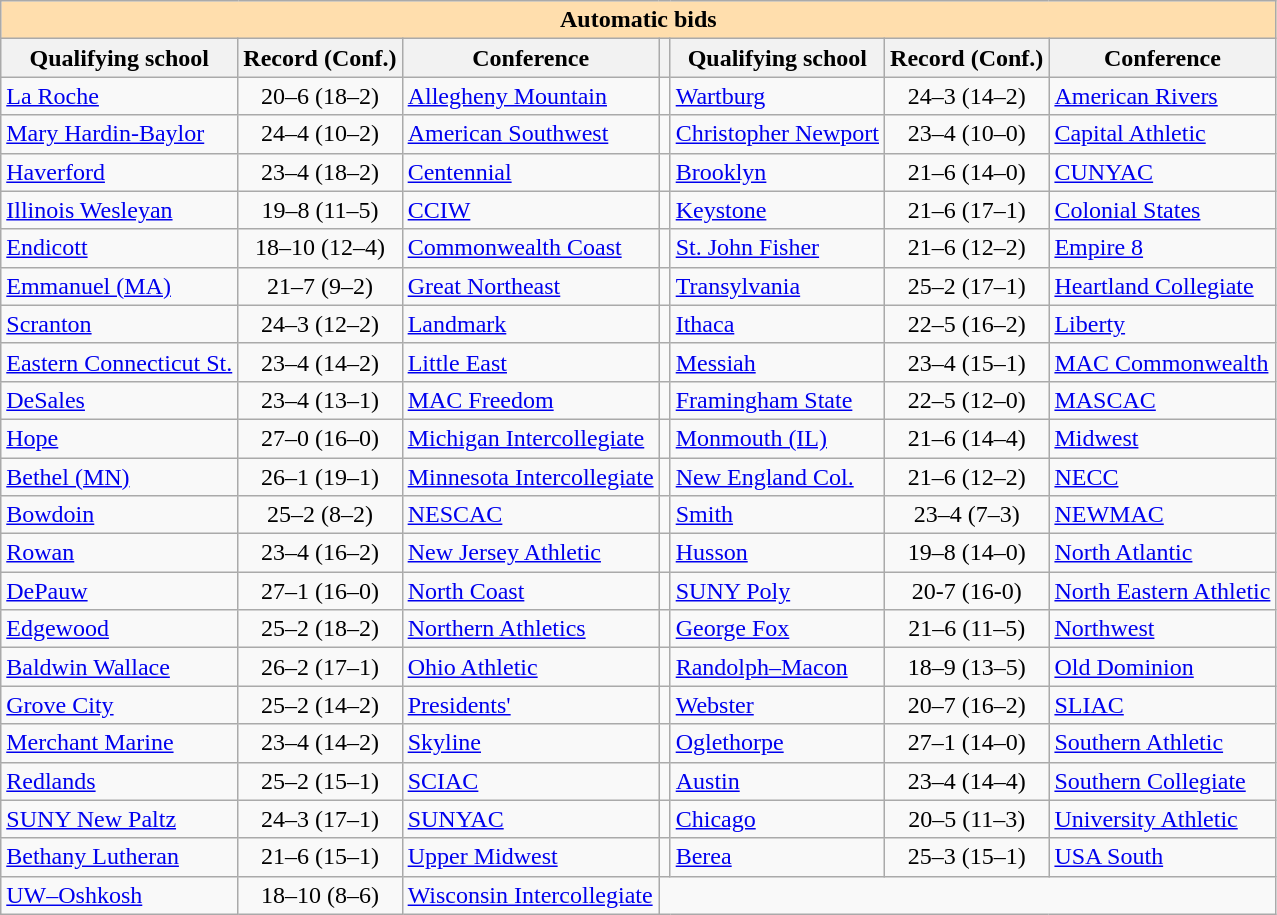<table class="wikitable sortable">
<tr>
<th colspan="8" style="background:#ffdead;">Automatic bids</th>
</tr>
<tr>
<th>Qualifying school</th>
<th>Record (Conf.)</th>
<th>Conference</th>
<th></th>
<th>Qualifying school</th>
<th>Record (Conf.)</th>
<th>Conference</th>
</tr>
<tr>
<td><a href='#'>La Roche</a></td>
<td align=center>20–6 (18–2)</td>
<td><a href='#'>Allegheny Mountain</a></td>
<td></td>
<td><a href='#'>Wartburg</a></td>
<td align=center>24–3 (14–2)</td>
<td><a href='#'>American Rivers</a></td>
</tr>
<tr>
<td><a href='#'>Mary Hardin-Baylor</a></td>
<td align=center>24–4 (10–2)</td>
<td><a href='#'>American Southwest</a></td>
<td></td>
<td><a href='#'>Christopher Newport</a></td>
<td align=center>23–4 (10–0)</td>
<td><a href='#'>Capital Athletic</a></td>
</tr>
<tr>
<td><a href='#'>Haverford</a></td>
<td align=center>23–4 (18–2)</td>
<td><a href='#'>Centennial</a></td>
<td></td>
<td><a href='#'>Brooklyn</a></td>
<td align=center>21–6 (14–0)</td>
<td><a href='#'>CUNYAC</a></td>
</tr>
<tr>
<td><a href='#'>Illinois Wesleyan</a></td>
<td align=center>19–8 (11–5)</td>
<td><a href='#'>CCIW</a></td>
<td></td>
<td><a href='#'>Keystone</a></td>
<td align=center>21–6 (17–1)</td>
<td><a href='#'>Colonial States</a></td>
</tr>
<tr>
<td><a href='#'>Endicott</a></td>
<td align=center>18–10 (12–4)</td>
<td><a href='#'>Commonwealth Coast</a></td>
<td></td>
<td><a href='#'>St. John Fisher</a></td>
<td align=center>21–6 (12–2)</td>
<td><a href='#'>Empire 8</a></td>
</tr>
<tr>
<td><a href='#'>Emmanuel (MA)</a></td>
<td align=center>21–7 (9–2)</td>
<td><a href='#'>Great Northeast</a></td>
<td></td>
<td><a href='#'>Transylvania</a></td>
<td align=center>25–2 (17–1)</td>
<td><a href='#'>Heartland Collegiate</a></td>
</tr>
<tr>
<td><a href='#'>Scranton</a></td>
<td align=center>24–3 (12–2)</td>
<td><a href='#'>Landmark</a></td>
<td></td>
<td><a href='#'>Ithaca</a></td>
<td align=center>22–5 (16–2)</td>
<td><a href='#'>Liberty</a></td>
</tr>
<tr>
<td><a href='#'>Eastern Connecticut St.</a></td>
<td align=center>23–4 (14–2)</td>
<td><a href='#'>Little East</a></td>
<td></td>
<td><a href='#'>Messiah</a></td>
<td align=center>23–4 (15–1)</td>
<td><a href='#'>MAC Commonwealth</a></td>
</tr>
<tr>
<td><a href='#'>DeSales</a></td>
<td align=center>23–4 (13–1)</td>
<td><a href='#'>MAC Freedom</a></td>
<td></td>
<td><a href='#'>Framingham State</a></td>
<td align=center>22–5 (12–0)</td>
<td><a href='#'>MASCAC</a></td>
</tr>
<tr>
<td><a href='#'>Hope</a></td>
<td align=center>27–0 (16–0)</td>
<td><a href='#'>Michigan Intercollegiate</a></td>
<td></td>
<td><a href='#'>Monmouth (IL)</a></td>
<td align=center>21–6 (14–4)</td>
<td><a href='#'>Midwest</a></td>
</tr>
<tr>
<td><a href='#'>Bethel (MN)</a></td>
<td align=center>26–1 (19–1)</td>
<td><a href='#'>Minnesota Intercollegiate</a></td>
<td></td>
<td><a href='#'>New England Col.</a></td>
<td align=center>21–6 (12–2)</td>
<td><a href='#'>NECC</a></td>
</tr>
<tr>
<td><a href='#'>Bowdoin</a></td>
<td align=center>25–2 (8–2)</td>
<td><a href='#'>NESCAC</a></td>
<td></td>
<td><a href='#'>Smith</a></td>
<td align=center>23–4 (7–3)</td>
<td><a href='#'>NEWMAC</a></td>
</tr>
<tr>
<td><a href='#'>Rowan</a></td>
<td align=center>23–4 (16–2)</td>
<td><a href='#'>New Jersey Athletic</a></td>
<td></td>
<td><a href='#'>Husson</a></td>
<td align=center>19–8 (14–0)</td>
<td><a href='#'>North Atlantic</a></td>
</tr>
<tr>
<td><a href='#'>DePauw</a></td>
<td align=center>27–1 (16–0)</td>
<td><a href='#'>North Coast</a></td>
<td></td>
<td><a href='#'>SUNY Poly</a></td>
<td align=center>20-7 (16-0)</td>
<td><a href='#'>North Eastern Athletic</a></td>
</tr>
<tr>
<td><a href='#'>Edgewood</a></td>
<td align=center>25–2 (18–2)</td>
<td><a href='#'>Northern Athletics</a></td>
<td></td>
<td><a href='#'>George Fox</a></td>
<td align=center>21–6 (11–5)</td>
<td><a href='#'>Northwest</a></td>
</tr>
<tr>
<td><a href='#'>Baldwin Wallace</a></td>
<td align=center>26–2 (17–1)</td>
<td><a href='#'>Ohio Athletic</a></td>
<td></td>
<td><a href='#'>Randolph–Macon</a></td>
<td align=center>18–9 (13–5)</td>
<td><a href='#'>Old Dominion</a></td>
</tr>
<tr>
<td><a href='#'>Grove City</a></td>
<td align=center>25–2 (14–2)</td>
<td><a href='#'>Presidents'</a></td>
<td></td>
<td><a href='#'>Webster</a></td>
<td align=center>20–7 (16–2)</td>
<td><a href='#'>SLIAC</a></td>
</tr>
<tr>
<td><a href='#'>Merchant Marine</a></td>
<td align=center>23–4 (14–2)</td>
<td><a href='#'>Skyline</a></td>
<td></td>
<td><a href='#'>Oglethorpe</a></td>
<td align=center>27–1 (14–0)</td>
<td><a href='#'>Southern Athletic</a></td>
</tr>
<tr>
<td><a href='#'>Redlands</a></td>
<td align=center>25–2 (15–1)</td>
<td><a href='#'>SCIAC</a></td>
<td></td>
<td><a href='#'>Austin</a></td>
<td align=center>23–4 (14–4)</td>
<td><a href='#'>Southern Collegiate</a></td>
</tr>
<tr>
<td><a href='#'>SUNY New Paltz</a></td>
<td align=center>24–3 (17–1)</td>
<td><a href='#'>SUNYAC</a></td>
<td></td>
<td><a href='#'>Chicago</a></td>
<td align=center>20–5 (11–3)</td>
<td><a href='#'>University Athletic</a></td>
</tr>
<tr>
<td><a href='#'>Bethany Lutheran</a></td>
<td align=center>21–6 (15–1)</td>
<td><a href='#'>Upper Midwest</a></td>
<td></td>
<td><a href='#'>Berea</a></td>
<td align=center>25–3 (15–1)</td>
<td><a href='#'>USA South</a></td>
</tr>
<tr>
<td><a href='#'>UW–Oshkosh</a></td>
<td align=center>18–10 (8–6)</td>
<td><a href='#'>Wisconsin Intercollegiate</a></td>
</tr>
</table>
